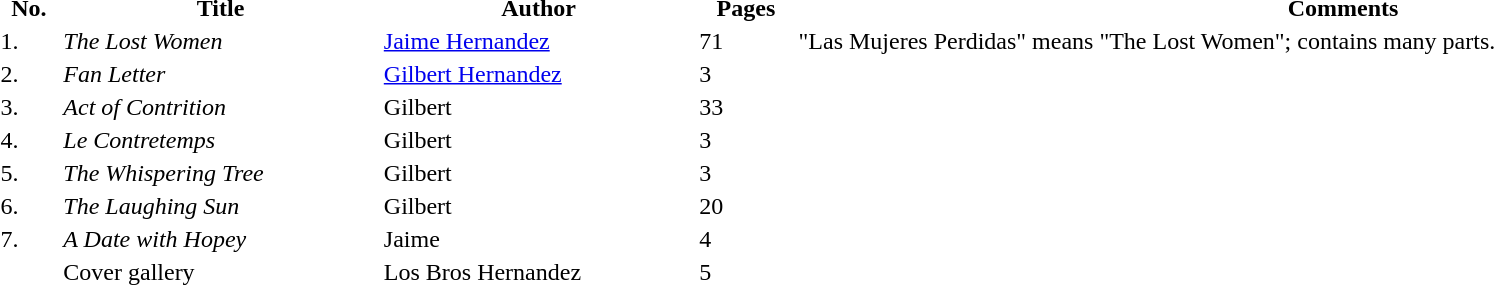<table style="width:100%; height:100px">
<tr>
<th>No.</th>
<th>Title</th>
<th>Author</th>
<th>Pages</th>
<th>Comments</th>
</tr>
<tr>
<td>1.</td>
<td><em>The Lost Women</em></td>
<td><a href='#'>Jaime Hernandez</a></td>
<td>71</td>
<td>"Las Mujeres Perdidas" means "The Lost Women"; contains many parts.</td>
</tr>
<tr>
<td>2.</td>
<td><em>Fan Letter</em></td>
<td><a href='#'>Gilbert Hernandez</a></td>
<td>3</td>
<td></td>
</tr>
<tr>
<td>3.</td>
<td><em>Act of Contrition</em></td>
<td>Gilbert</td>
<td>33</td>
<td></td>
</tr>
<tr>
<td>4.</td>
<td><em>Le Contretemps</em></td>
<td>Gilbert</td>
<td>3</td>
<td></td>
</tr>
<tr>
<td>5.</td>
<td><em>The Whispering Tree</em></td>
<td>Gilbert</td>
<td>3</td>
<td></td>
</tr>
<tr>
<td>6.</td>
<td><em>The Laughing Sun</em></td>
<td>Gilbert</td>
<td>20</td>
<td></td>
</tr>
<tr>
<td>7.</td>
<td><em>A Date with Hopey</em></td>
<td>Jaime</td>
<td>4</td>
<td></td>
</tr>
<tr>
<td></td>
<td>Cover gallery</td>
<td>Los Bros Hernandez</td>
<td>5</td>
<td></td>
</tr>
<tr>
</tr>
</table>
